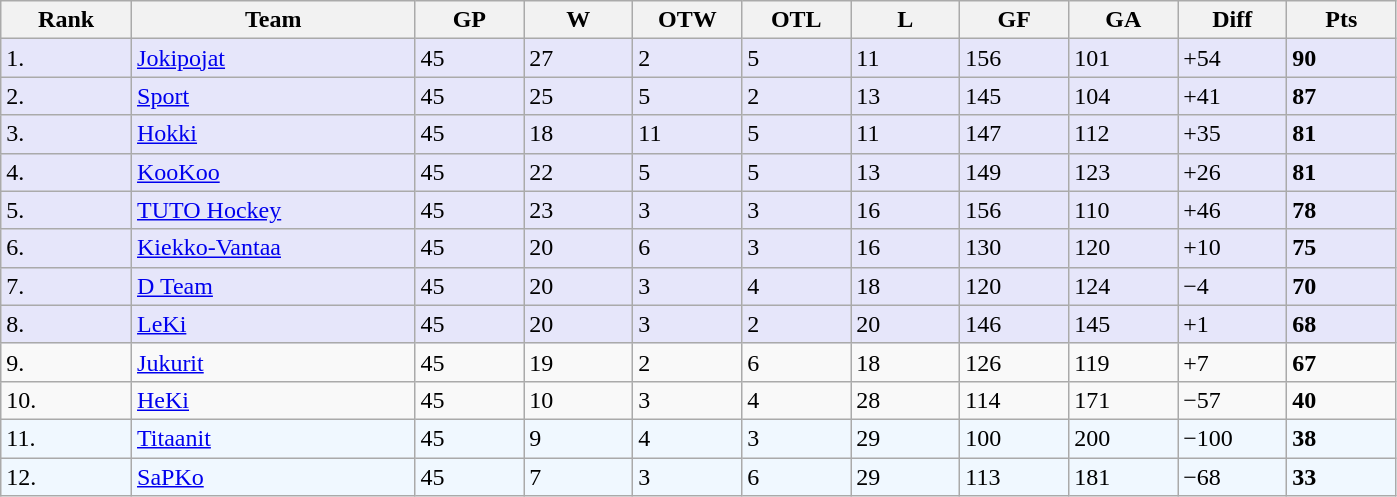<table class="wikitable">
<tr>
<th bgcolor="#DDDDFF" width="6%" align="left">Rank</th>
<th bgcolor="#DDDDFF" width="13%">Team</th>
<th bgcolor="#DDDDFF" width="5%">GP</th>
<th bgcolor="#DDDDFF" width="5%">W</th>
<th bgcolor="#DDDDFF" width="5%">OTW</th>
<th bgcolor="#DDDDFF" width="5%">OTL</th>
<th bgcolor="#DDDDFF" width="5%">L</th>
<th bgcolor="#DDDDFF" width="5%">GF</th>
<th bgcolor="#DDDDFF" width="5%">GA</th>
<th bgcolor="#DDDDFF" width="5%">Diff</th>
<th bgcolor="#DDDDFF" width="5%">Pts</th>
</tr>
<tr bgcolor="#e6e6fa">
<td align="left">1.</td>
<td><a href='#'>Jokipojat</a></td>
<td>45</td>
<td>27</td>
<td>2</td>
<td>5</td>
<td>11</td>
<td>156</td>
<td>101</td>
<td>+54</td>
<td><strong>90</strong></td>
</tr>
<tr bgcolor="#e6e6fa">
<td align="left">2.</td>
<td><a href='#'>Sport</a></td>
<td>45</td>
<td>25</td>
<td>5</td>
<td>2</td>
<td>13</td>
<td>145</td>
<td>104</td>
<td>+41</td>
<td><strong>87</strong></td>
</tr>
<tr bgcolor="#e6e6fa">
<td align="left">3.</td>
<td><a href='#'>Hokki</a></td>
<td>45</td>
<td>18</td>
<td>11</td>
<td>5</td>
<td>11</td>
<td>147</td>
<td>112</td>
<td>+35</td>
<td><strong>81</strong></td>
</tr>
<tr bgcolor="#e6e6fa">
<td align="left">4.</td>
<td><a href='#'>KooKoo</a></td>
<td>45</td>
<td>22</td>
<td>5</td>
<td>5</td>
<td>13</td>
<td>149</td>
<td>123</td>
<td>+26</td>
<td><strong>81</strong></td>
</tr>
<tr bgcolor="#e6e6fa">
<td align="left">5.</td>
<td><a href='#'>TUTO Hockey</a></td>
<td>45</td>
<td>23</td>
<td>3</td>
<td>3</td>
<td>16</td>
<td>156</td>
<td>110</td>
<td>+46</td>
<td><strong>78</strong></td>
</tr>
<tr bgcolor="#e6e6fa">
<td align="left">6.</td>
<td><a href='#'>Kiekko-Vantaa</a></td>
<td>45</td>
<td>20</td>
<td>6</td>
<td>3</td>
<td>16</td>
<td>130</td>
<td>120</td>
<td>+10</td>
<td><strong>75</strong></td>
</tr>
<tr bgcolor="#e6e6fa">
<td align="left">7.</td>
<td><a href='#'>D Team</a></td>
<td>45</td>
<td>20</td>
<td>3</td>
<td>4</td>
<td>18</td>
<td>120</td>
<td>124</td>
<td>−4</td>
<td><strong>70</strong></td>
</tr>
<tr bgcolor="#e6e6fa">
<td align="left">8.</td>
<td><a href='#'>LeKi</a></td>
<td>45</td>
<td>20</td>
<td>3</td>
<td>2</td>
<td>20</td>
<td>146</td>
<td>145</td>
<td>+1</td>
<td><strong>68</strong></td>
</tr>
<tr>
<td align="left">9.</td>
<td><a href='#'>Jukurit</a></td>
<td>45</td>
<td>19</td>
<td>2</td>
<td>6</td>
<td>18</td>
<td>126</td>
<td>119</td>
<td>+7</td>
<td><strong>67</strong></td>
</tr>
<tr>
<td align="left">10.</td>
<td><a href='#'>HeKi</a></td>
<td>45</td>
<td>10</td>
<td>3</td>
<td>4</td>
<td>28</td>
<td>114</td>
<td>171</td>
<td>−57</td>
<td><strong>40</strong></td>
</tr>
<tr bgcolor="#f0f8ff">
<td align="left">11.</td>
<td><a href='#'>Titaanit</a></td>
<td>45</td>
<td>9</td>
<td>4</td>
<td>3</td>
<td>29</td>
<td>100</td>
<td>200</td>
<td>−100</td>
<td><strong>38</strong></td>
</tr>
<tr bgcolor="#f0f8ff">
<td align="left">12.</td>
<td><a href='#'>SaPKo</a></td>
<td>45</td>
<td>7</td>
<td>3</td>
<td>6</td>
<td>29</td>
<td>113</td>
<td>181</td>
<td>−68</td>
<td><strong>33</strong></td>
</tr>
</table>
